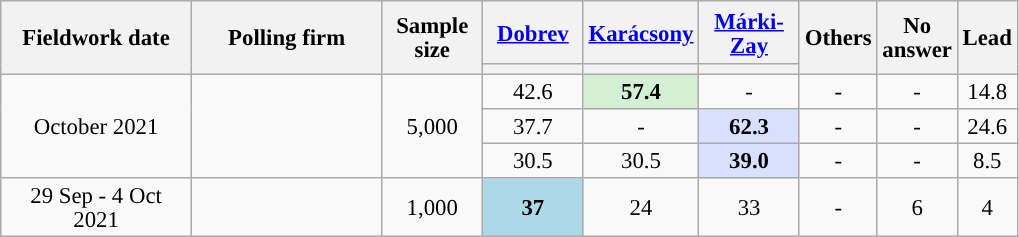<table class="wikitable sortable" style="text-align:center;font-size:95%;line-height:16px;">
<tr style="height:42px;">
<th style="width:120px;" rowspan="2">Fieldwork date</th>
<th style="width:120px;" rowspan="2">Polling firm</th>
<th style="width:60px;"  rowspan="2">Sample<br>size</th>
<th style="width:60px;" class="unsortable"><a href='#'>Dobrev</a></th>
<th style="width:60px;" class="unsortable"><a href='#'>Karácsony</a></th>
<th style="width:60px;" class="unsortable"><a href='#'>Márki-Zay</a></th>
<th style="width:40px;" class="unsortable" rowspan="2">Others</th>
<th style="width:40px;" class="unsortable" rowspan="2">No answer</th>
<th style="width:20px;" class="unsortable" rowspan="2">Lead</th>
</tr>
<tr>
<th style="color:inherit;background:"></th>
<th style="color:inherit;background:"></th>
<th style="color:inherit;background:"></th>
</tr>
<tr>
<td rowspan="3">October 2021</td>
<td rowspan="3"></td>
<td rowspan="3">5,000</td>
<td>42.6</td>
<td style="background:#d3f0d4"><strong>57.4</strong></td>
<td>-</td>
<td>-</td>
<td>-</td>
<td style="background:">14.8</td>
</tr>
<tr>
<td>37.7</td>
<td>-</td>
<td style="background:#d9dfff"><strong>62.3</strong></td>
<td>-</td>
<td>-</td>
<td style="background:">24.6</td>
</tr>
<tr>
<td>30.5</td>
<td>30.5</td>
<td style="background:#d9dfff"><strong>39.0</strong></td>
<td>-</td>
<td>-</td>
<td style="background:">8.5</td>
</tr>
<tr>
<td>29 Sep - 4 Oct 2021</td>
<td></td>
<td>1,000</td>
<td style="background:#add8e6"><strong>37</strong></td>
<td>24</td>
<td>33</td>
<td>-</td>
<td>6</td>
<td style="background:">4</td>
</tr>
</table>
